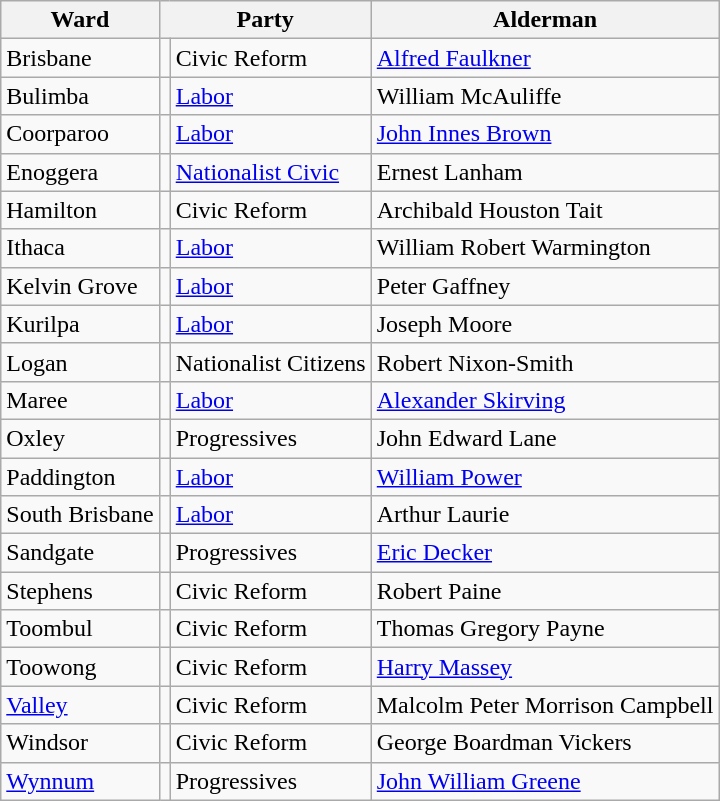<table class="wikitable">
<tr>
<th>Ward</th>
<th colspan="2">Party</th>
<th>Alderman</th>
</tr>
<tr>
<td>Brisbane</td>
<td></td>
<td>Civic Reform</td>
<td><a href='#'>Alfred Faulkner</a></td>
</tr>
<tr>
<td>Bulimba</td>
<td></td>
<td><a href='#'>Labor</a></td>
<td>William McAuliffe</td>
</tr>
<tr>
<td>Coorparoo</td>
<td></td>
<td><a href='#'>Labor</a></td>
<td><a href='#'>John Innes Brown</a></td>
</tr>
<tr>
<td>Enoggera</td>
<td></td>
<td><a href='#'>Nationalist Civic</a></td>
<td>Ernest Lanham</td>
</tr>
<tr>
<td>Hamilton</td>
<td></td>
<td>Civic Reform</td>
<td>Archibald Houston Tait</td>
</tr>
<tr>
<td>Ithaca</td>
<td></td>
<td><a href='#'>Labor</a></td>
<td>William Robert Warmington</td>
</tr>
<tr>
<td>Kelvin Grove</td>
<td></td>
<td><a href='#'>Labor</a></td>
<td>Peter Gaffney</td>
</tr>
<tr>
<td>Kurilpa</td>
<td></td>
<td><a href='#'>Labor</a></td>
<td>Joseph Moore</td>
</tr>
<tr>
<td>Logan</td>
<td></td>
<td>Nationalist Citizens</td>
<td>Robert Nixon-Smith</td>
</tr>
<tr>
<td>Maree</td>
<td></td>
<td><a href='#'>Labor</a></td>
<td><a href='#'>Alexander Skirving</a></td>
</tr>
<tr>
<td>Oxley</td>
<td></td>
<td>Progressives</td>
<td>John Edward Lane</td>
</tr>
<tr>
<td>Paddington</td>
<td></td>
<td><a href='#'>Labor</a></td>
<td><a href='#'>William Power</a></td>
</tr>
<tr>
<td>South Brisbane</td>
<td></td>
<td><a href='#'>Labor</a></td>
<td>Arthur Laurie</td>
</tr>
<tr>
<td>Sandgate</td>
<td></td>
<td>Progressives</td>
<td><a href='#'>Eric Decker</a></td>
</tr>
<tr>
<td>Stephens</td>
<td></td>
<td>Civic Reform</td>
<td>Robert Paine</td>
</tr>
<tr>
<td>Toombul</td>
<td></td>
<td>Civic Reform</td>
<td>Thomas Gregory Payne</td>
</tr>
<tr>
<td>Toowong</td>
<td></td>
<td>Civic Reform</td>
<td><a href='#'>Harry Massey</a></td>
</tr>
<tr>
<td><a href='#'>Valley</a></td>
<td></td>
<td>Civic Reform</td>
<td>Malcolm Peter Morrison Campbell</td>
</tr>
<tr>
<td>Windsor</td>
<td></td>
<td>Civic Reform</td>
<td>George Boardman Vickers</td>
</tr>
<tr>
<td><a href='#'>Wynnum</a></td>
<td></td>
<td>Progressives</td>
<td><a href='#'>John William Greene</a></td>
</tr>
</table>
